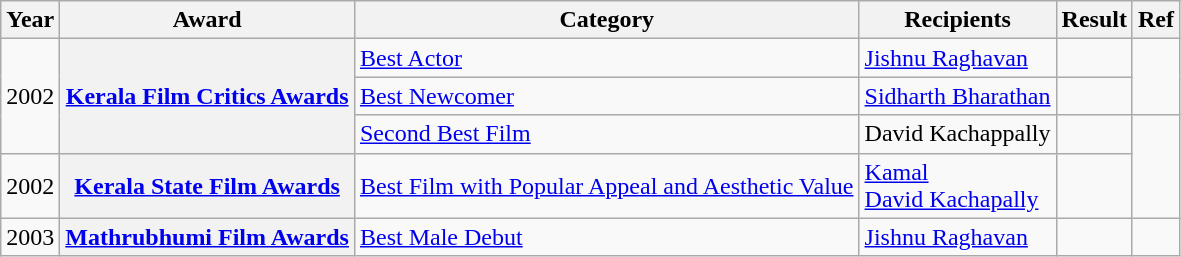<table class="wikitable plainrowheaders sortable">
<tr>
<th scope="col">Year</th>
<th scope="col">Award</th>
<th scope="col">Category</th>
<th scope="col">Recipients</th>
<th scope="col">Result</th>
<th scope="col">Ref</th>
</tr>
<tr>
<td rowspan="3">2002</td>
<th scope="row" rowspan="3"><a href='#'>Kerala Film Critics Awards</a></th>
<td><a href='#'>Best Actor</a></td>
<td><a href='#'>Jishnu Raghavan</a></td>
<td></td>
<td rowspan="2"></td>
</tr>
<tr>
<td><a href='#'>Best Newcomer</a></td>
<td><a href='#'>Sidharth Bharathan</a></td>
<td></td>
</tr>
<tr>
<td><a href='#'>Second Best Film</a></td>
<td>David Kachappally</td>
<td></td>
</tr>
<tr>
<td>2002</td>
<th scope="row"><a href='#'>Kerala State Film Awards</a></th>
<td><a href='#'>Best Film with Popular Appeal and Aesthetic Value</a></td>
<td><a href='#'>Kamal</a> <br> <a href='#'>David Kachapally</a></td>
<td></td>
</tr>
<tr>
<td>2003</td>
<th scope="row"><a href='#'>Mathrubhumi Film Awards</a></th>
<td><a href='#'>Best Male Debut</a></td>
<td><a href='#'>Jishnu Raghavan</a></td>
<td></td>
<td></td>
</tr>
</table>
